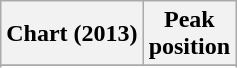<table class="wikitable sortable plainrowheaders">
<tr>
<th align="left">Chart (2013)</th>
<th align="center">Peak<br>position</th>
</tr>
<tr>
</tr>
<tr>
</tr>
</table>
